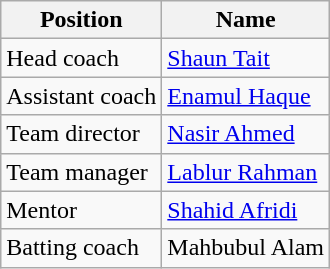<table class="wikitable">
<tr>
<th>Position</th>
<th>Name</th>
</tr>
<tr>
<td>Head coach</td>
<td><a href='#'>Shaun Tait</a></td>
</tr>
<tr>
<td>Assistant coach</td>
<td><a href='#'>Enamul Haque</a></td>
</tr>
<tr>
<td>Team director</td>
<td><a href='#'>Nasir Ahmed</a></td>
</tr>
<tr>
<td>Team manager</td>
<td><a href='#'>Lablur Rahman</a></td>
</tr>
<tr>
<td>Mentor</td>
<td><a href='#'>Shahid Afridi</a></td>
</tr>
<tr>
<td>Batting coach</td>
<td>Mahbubul Alam</td>
</tr>
</table>
